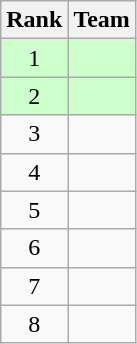<table class=wikitable style="text-align: center;">
<tr>
<th>Rank</th>
<th>Team</th>
</tr>
<tr style="background: #CCFFCC;">
<td>1</td>
<td style="text-align: left;"><strong></strong></td>
</tr>
<tr style="background: #CCFFCC;">
<td>2</td>
<td style="text-align: left;"><strong></strong></td>
</tr>
<tr>
<td>3</td>
<td style="text-align: left;"></td>
</tr>
<tr>
<td>4</td>
<td style="text-align: left;"></td>
</tr>
<tr>
<td>5</td>
<td style="text-align: left;"></td>
</tr>
<tr>
<td>6</td>
<td style="text-align: left;"></td>
</tr>
<tr>
<td>7</td>
<td style="text-align: left;"></td>
</tr>
<tr>
<td>8</td>
<td style="text-align: left;"></td>
</tr>
</table>
